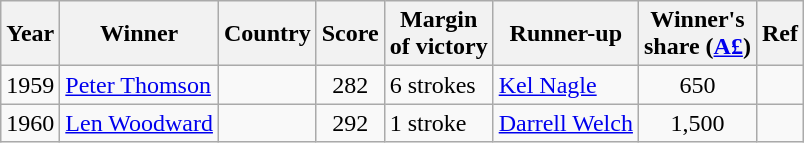<table class="wikitable">
<tr>
<th>Year</th>
<th>Winner</th>
<th>Country</th>
<th>Score</th>
<th>Margin<br>of victory</th>
<th>Runner-up</th>
<th>Winner's<br>share (<a href='#'>A£</a>)</th>
<th>Ref</th>
</tr>
<tr>
<td>1959</td>
<td><a href='#'>Peter Thomson</a></td>
<td></td>
<td align=center>282</td>
<td>6 strokes</td>
<td> <a href='#'>Kel Nagle</a></td>
<td align=center>650</td>
<td></td>
</tr>
<tr>
<td>1960</td>
<td><a href='#'>Len Woodward</a></td>
<td></td>
<td align=center>292</td>
<td>1 stroke</td>
<td> <a href='#'>Darrell Welch</a></td>
<td align=center>1,500</td>
<td></td>
</tr>
</table>
